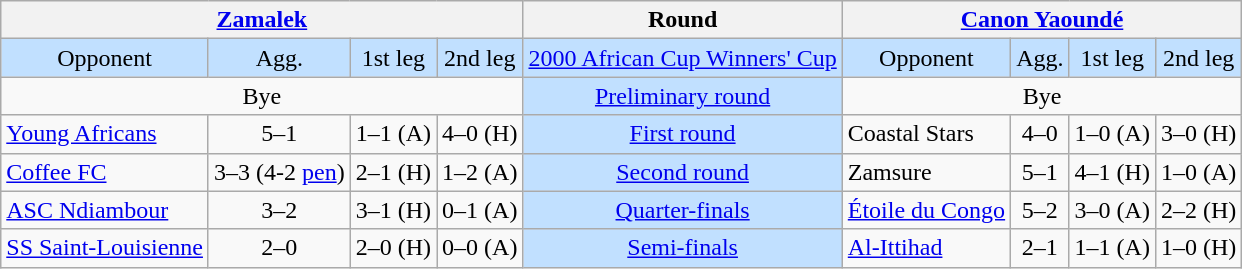<table class="wikitable" style="text-align: center;">
<tr>
<th colspan=4> <a href='#'>Zamalek</a></th>
<th>Round</th>
<th colspan=4> <a href='#'>Canon Yaoundé</a></th>
</tr>
<tr bgcolor=#c1e0ff>
<td>Opponent</td>
<td>Agg.</td>
<td>1st leg</td>
<td>2nd leg</td>
<td><a href='#'>2000 African Cup Winners' Cup</a></td>
<td>Opponent</td>
<td>Agg.</td>
<td>1st leg</td>
<td>2nd leg</td>
</tr>
<tr>
<td colspan=4>Bye</td>
<td bgcolor=#c1e0ff><a href='#'>Preliminary round</a></td>
<td colspan=4>Bye</td>
</tr>
<tr>
<td align=left> <a href='#'>Young Africans</a></td>
<td>5–1</td>
<td>1–1 (A)</td>
<td>4–0 (H)</td>
<td bgcolor=#c1e0ff><a href='#'>First round</a></td>
<td align=left> Coastal Stars</td>
<td>4–0</td>
<td>1–0 (A)</td>
<td>3–0 (H)</td>
</tr>
<tr>
<td align=left> <a href='#'>Coffee FC</a></td>
<td>3–3 (4-2 <a href='#'>pen</a>)</td>
<td>2–1 (H)</td>
<td>1–2 (A)</td>
<td bgcolor=#c1e0ff><a href='#'>Second round</a></td>
<td align=left> Zamsure</td>
<td>5–1</td>
<td>4–1 (H)</td>
<td>1–0 (A)</td>
</tr>
<tr>
<td align=left> <a href='#'>ASC Ndiambour</a></td>
<td>3–2</td>
<td>3–1 (H)</td>
<td>0–1 (A)</td>
<td bgcolor=#c1e0ff><a href='#'>Quarter-finals</a></td>
<td align=left> <a href='#'>Étoile du Congo</a></td>
<td>5–2</td>
<td>3–0 (A)</td>
<td>2–2 (H)</td>
</tr>
<tr>
<td align=left> <a href='#'>SS Saint-Louisienne</a></td>
<td>2–0</td>
<td>2–0 (H)</td>
<td>0–0 (A)</td>
<td bgcolor=#c1e0ff><a href='#'>Semi-finals</a></td>
<td align=left> <a href='#'>Al-Ittihad</a></td>
<td>2–1</td>
<td>1–1 (A)</td>
<td>1–0 (H)</td>
</tr>
</table>
